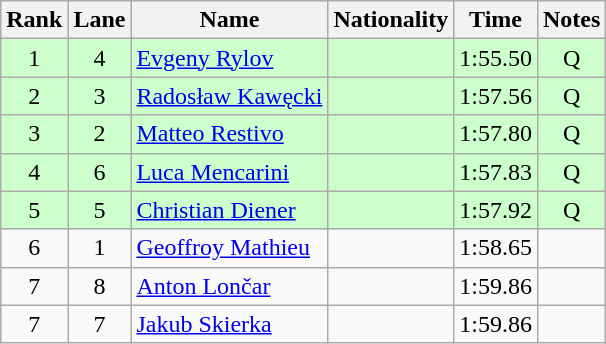<table class="wikitable sortable" style="text-align:center">
<tr>
<th>Rank</th>
<th>Lane</th>
<th>Name</th>
<th>Nationality</th>
<th>Time</th>
<th>Notes</th>
</tr>
<tr bgcolor=ccffcc>
<td>1</td>
<td>4</td>
<td align=left><a href='#'>Evgeny Rylov</a></td>
<td align=left></td>
<td>1:55.50</td>
<td>Q</td>
</tr>
<tr bgcolor=ccffcc>
<td>2</td>
<td>3</td>
<td align=left><a href='#'>Radosław Kawęcki</a></td>
<td align=left></td>
<td>1:57.56</td>
<td>Q</td>
</tr>
<tr bgcolor=ccffcc>
<td>3</td>
<td>2</td>
<td align=left><a href='#'>Matteo Restivo</a></td>
<td align=left></td>
<td>1:57.80</td>
<td>Q</td>
</tr>
<tr bgcolor=ccffcc>
<td>4</td>
<td>6</td>
<td align=left><a href='#'>Luca Mencarini</a></td>
<td align=left></td>
<td>1:57.83</td>
<td>Q</td>
</tr>
<tr bgcolor=ccffcc>
<td>5</td>
<td>5</td>
<td align=left><a href='#'>Christian Diener</a></td>
<td align=left></td>
<td>1:57.92</td>
<td>Q</td>
</tr>
<tr>
<td>6</td>
<td>1</td>
<td align=left><a href='#'>Geoffroy Mathieu</a></td>
<td align=left></td>
<td>1:58.65</td>
<td></td>
</tr>
<tr>
<td>7</td>
<td>8</td>
<td align=left><a href='#'>Anton Lončar</a></td>
<td align=left></td>
<td>1:59.86</td>
<td></td>
</tr>
<tr>
<td>7</td>
<td>7</td>
<td align=left><a href='#'>Jakub Skierka</a></td>
<td align=left></td>
<td>1:59.86</td>
<td></td>
</tr>
</table>
